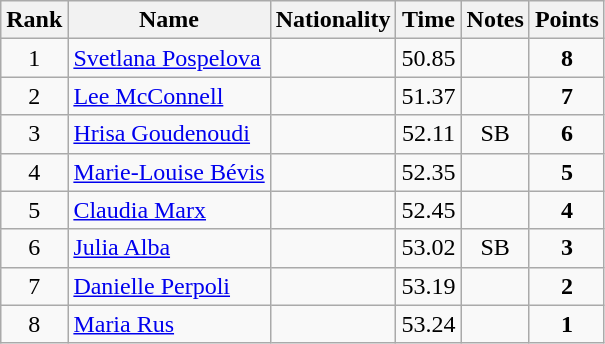<table class="wikitable sortable" style="text-align:center">
<tr>
<th>Rank</th>
<th>Name</th>
<th>Nationality</th>
<th>Time</th>
<th>Notes</th>
<th>Points</th>
</tr>
<tr>
<td>1</td>
<td align=left><a href='#'>Svetlana Pospelova</a></td>
<td align=left></td>
<td>50.85</td>
<td></td>
<td><strong>8</strong></td>
</tr>
<tr>
<td>2</td>
<td align=left><a href='#'>Lee McConnell</a></td>
<td align=left></td>
<td>51.37</td>
<td></td>
<td><strong>7</strong></td>
</tr>
<tr>
<td>3</td>
<td align=left><a href='#'>Hrisa Goudenoudi</a></td>
<td align=left></td>
<td>52.11</td>
<td>SB</td>
<td><strong>6</strong></td>
</tr>
<tr>
<td>4</td>
<td align=left><a href='#'>Marie-Louise Bévis</a></td>
<td align=left></td>
<td>52.35</td>
<td></td>
<td><strong>5</strong></td>
</tr>
<tr>
<td>5</td>
<td align=left><a href='#'>Claudia Marx</a></td>
<td align=left></td>
<td>52.45</td>
<td></td>
<td><strong>4</strong></td>
</tr>
<tr>
<td>6</td>
<td align=left><a href='#'>Julia Alba</a></td>
<td align=left></td>
<td>53.02</td>
<td>SB</td>
<td><strong>3</strong></td>
</tr>
<tr>
<td>7</td>
<td align=left><a href='#'>Danielle Perpoli</a></td>
<td align=left></td>
<td>53.19</td>
<td></td>
<td><strong>2</strong></td>
</tr>
<tr>
<td>8</td>
<td align=left><a href='#'>Maria Rus</a></td>
<td align=left></td>
<td>53.24</td>
<td></td>
<td><strong>1</strong></td>
</tr>
</table>
